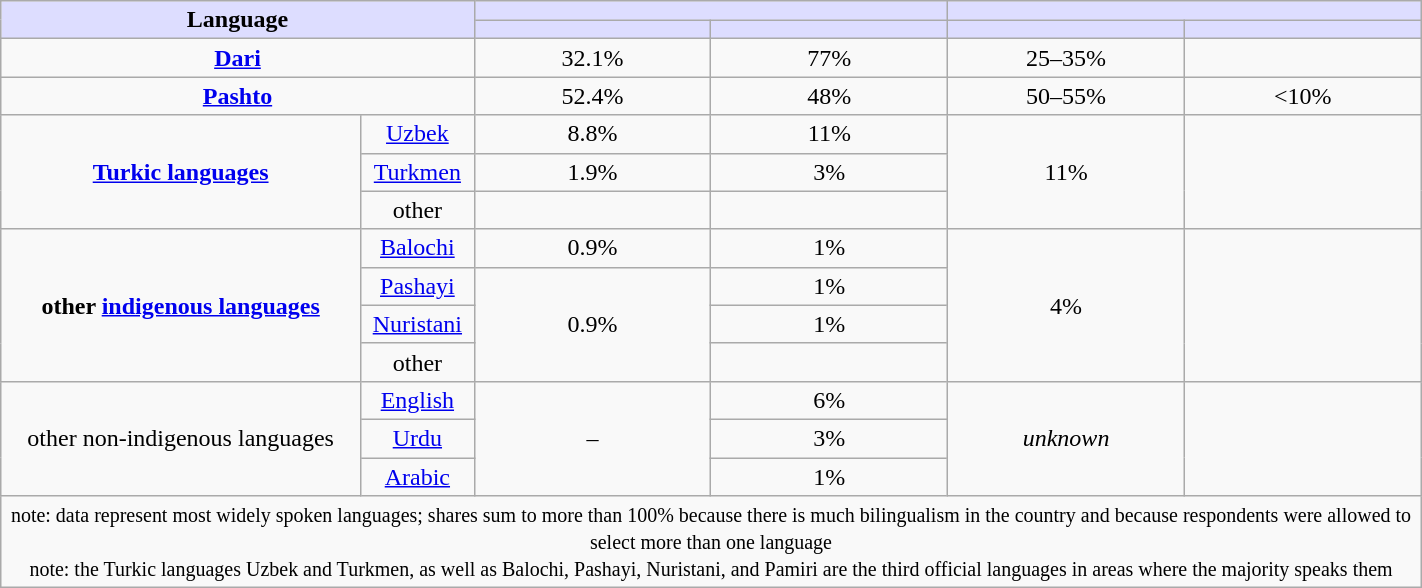<table class="wikitable sortable" width="75%" style="text-align:center; float:left">
<tr>
<th rowspan="2" colspan="2" style="background:#ddf; width:30%;">Language</th>
<th colspan="2" style="background:#ddf; width:30%;"></th>
<th colspan="2" style="background:#ddf; width:30%;"></th>
</tr>
<tr>
<th style="background:#ddf; width:15%;"></th>
<th style="background:#ddf; width:15%;"></th>
<th style="background:#ddf; width:15%;"></th>
<th style="background:#ddf; width:15%;"></th>
</tr>
<tr>
<td colspan="2"><strong><a href='#'>Dari</a></strong></td>
<td>32.1%</td>
<td>77%</td>
<td>25–35%</td>
<td></td>
</tr>
<tr>
<td colspan="2"><strong><a href='#'>Pashto</a></strong></td>
<td>52.4%</td>
<td>48%</td>
<td>50–55%</td>
<td><10%</td>
</tr>
<tr>
<td rowspan="3"><strong><a href='#'>Turkic languages</a></strong></td>
<td><a href='#'>Uzbek</a></td>
<td>8.8%</td>
<td>11%</td>
<td rowspan="3">11%</td>
<td rowspan="3"></td>
</tr>
<tr>
<td><a href='#'>Turkmen</a></td>
<td>1.9%</td>
<td>3%</td>
</tr>
<tr>
<td>other</td>
<td></td>
</tr>
<tr>
<td rowspan="4"><strong>other <a href='#'>indigenous languages</a></strong></td>
<td><a href='#'>Balochi</a></td>
<td>0.9%</td>
<td>1%</td>
<td rowspan="4">4%</td>
<td rowspan="4"></td>
</tr>
<tr>
<td><a href='#'>Pashayi</a></td>
<td rowspan="3">0.9%</td>
<td>1%</td>
</tr>
<tr>
<td><a href='#'>Nuristani</a></td>
<td>1%</td>
</tr>
<tr>
<td>other</td>
</tr>
<tr>
<td rowspan="3">other non-indigenous languages</td>
<td><a href='#'>English</a></td>
<td rowspan="3">–</td>
<td>6%</td>
<td rowspan="3"><em>unknown</em></td>
<td rowspan="3"></td>
</tr>
<tr>
<td><a href='#'>Urdu</a></td>
<td>3%</td>
</tr>
<tr>
<td><a href='#'>Arabic</a></td>
<td>1%</td>
</tr>
<tr>
<td colspan="9"><small>note: data represent most widely spoken languages; shares sum to more than 100% because there is much bilingualism in the country and because respondents were allowed to select more than one language<br>note: the Turkic languages Uzbek and Turkmen, as well as Balochi, Pashayi, Nuristani, and Pamiri are the third official languages in areas where the majority speaks them</small></td>
</tr>
</table>
